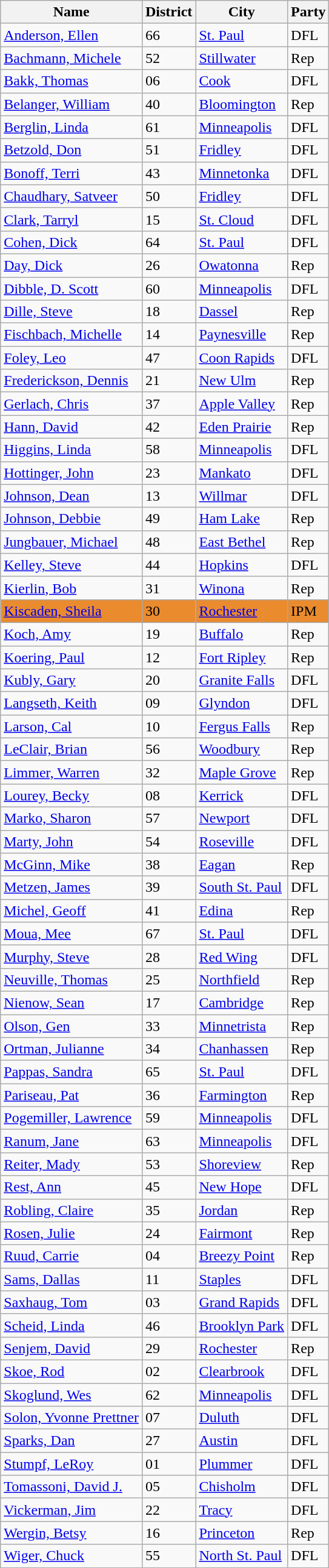<table class="wikitable sortable">
<tr>
<th>Name</th>
<th>District</th>
<th>City</th>
<th>Party</th>
</tr>
<tr>
<td><a href='#'>Anderson, Ellen</a></td>
<td>66</td>
<td><a href='#'>St. Paul</a></td>
<td>DFL</td>
</tr>
<tr>
<td><a href='#'>Bachmann, Michele</a></td>
<td>52</td>
<td><a href='#'>Stillwater</a></td>
<td>Rep</td>
</tr>
<tr>
<td><a href='#'>Bakk, Thomas</a></td>
<td>06</td>
<td><a href='#'>Cook</a></td>
<td>DFL</td>
</tr>
<tr>
<td><a href='#'>Belanger, William</a></td>
<td>40</td>
<td><a href='#'>Bloomington</a></td>
<td>Rep</td>
</tr>
<tr>
<td><a href='#'>Berglin, Linda</a></td>
<td>61</td>
<td><a href='#'>Minneapolis</a></td>
<td>DFL</td>
</tr>
<tr>
<td><a href='#'>Betzold, Don</a></td>
<td>51</td>
<td><a href='#'>Fridley</a></td>
<td>DFL</td>
</tr>
<tr>
<td><a href='#'>Bonoff, Terri</a></td>
<td>43</td>
<td><a href='#'>Minnetonka</a></td>
<td>DFL</td>
</tr>
<tr>
<td><a href='#'>Chaudhary, Satveer</a></td>
<td>50</td>
<td><a href='#'>Fridley</a></td>
<td>DFL</td>
</tr>
<tr>
<td><a href='#'>Clark, Tarryl</a></td>
<td>15</td>
<td><a href='#'>St. Cloud</a></td>
<td>DFL</td>
</tr>
<tr>
<td><a href='#'>Cohen, Dick</a></td>
<td>64</td>
<td><a href='#'>St. Paul</a></td>
<td>DFL</td>
</tr>
<tr>
<td><a href='#'>Day, Dick</a></td>
<td>26</td>
<td><a href='#'>Owatonna</a></td>
<td>Rep</td>
</tr>
<tr>
<td><a href='#'>Dibble, D. Scott</a></td>
<td>60</td>
<td><a href='#'>Minneapolis</a></td>
<td>DFL</td>
</tr>
<tr>
<td><a href='#'>Dille, Steve</a></td>
<td>18</td>
<td><a href='#'>Dassel</a></td>
<td>Rep</td>
</tr>
<tr>
<td><a href='#'>Fischbach, Michelle</a></td>
<td>14</td>
<td><a href='#'>Paynesville</a></td>
<td>Rep</td>
</tr>
<tr>
<td><a href='#'>Foley, Leo</a></td>
<td>47</td>
<td><a href='#'>Coon Rapids</a></td>
<td>DFL</td>
</tr>
<tr>
<td><a href='#'>Frederickson, Dennis</a></td>
<td>21</td>
<td><a href='#'>New Ulm</a></td>
<td>Rep</td>
</tr>
<tr>
<td><a href='#'>Gerlach, Chris</a></td>
<td>37</td>
<td><a href='#'>Apple Valley</a></td>
<td>Rep</td>
</tr>
<tr>
<td><a href='#'>Hann, David</a></td>
<td>42</td>
<td><a href='#'>Eden Prairie</a></td>
<td>Rep</td>
</tr>
<tr>
<td><a href='#'>Higgins, Linda</a></td>
<td>58</td>
<td><a href='#'>Minneapolis</a></td>
<td>DFL</td>
</tr>
<tr>
<td><a href='#'>Hottinger, John</a></td>
<td>23</td>
<td><a href='#'>Mankato</a></td>
<td>DFL</td>
</tr>
<tr>
<td><a href='#'>Johnson, Dean</a></td>
<td>13</td>
<td><a href='#'>Willmar</a></td>
<td>DFL</td>
</tr>
<tr>
<td><a href='#'>Johnson, Debbie</a></td>
<td>49</td>
<td><a href='#'>Ham Lake</a></td>
<td>Rep</td>
</tr>
<tr>
<td><a href='#'>Jungbauer, Michael</a></td>
<td>48</td>
<td><a href='#'>East Bethel</a></td>
<td>Rep</td>
</tr>
<tr>
<td><a href='#'>Kelley, Steve</a></td>
<td>44</td>
<td><a href='#'>Hopkins</a></td>
<td>DFL</td>
</tr>
<tr>
<td><a href='#'>Kierlin, Bob</a></td>
<td>31</td>
<td><a href='#'>Winona</a></td>
<td>Rep</td>
</tr>
<tr style="background-color: #ea8b2e">
<td><a href='#'>Kiscaden, Sheila</a></td>
<td>30</td>
<td><a href='#'>Rochester</a></td>
<td>IPM</td>
</tr>
<tr>
<td><a href='#'>Koch, Amy</a></td>
<td>19</td>
<td><a href='#'>Buffalo</a></td>
<td>Rep</td>
</tr>
<tr>
<td><a href='#'>Koering, Paul</a></td>
<td>12</td>
<td><a href='#'>Fort Ripley</a></td>
<td>Rep</td>
</tr>
<tr>
<td><a href='#'>Kubly, Gary</a></td>
<td>20</td>
<td><a href='#'>Granite Falls</a></td>
<td>DFL</td>
</tr>
<tr>
<td><a href='#'>Langseth, Keith</a></td>
<td>09</td>
<td><a href='#'>Glyndon</a></td>
<td>DFL</td>
</tr>
<tr>
<td><a href='#'>Larson, Cal</a></td>
<td>10</td>
<td><a href='#'>Fergus Falls</a></td>
<td>Rep</td>
</tr>
<tr>
<td><a href='#'>LeClair, Brian</a></td>
<td>56</td>
<td><a href='#'>Woodbury</a></td>
<td>Rep</td>
</tr>
<tr>
<td><a href='#'>Limmer, Warren</a></td>
<td>32</td>
<td><a href='#'>Maple Grove</a></td>
<td>Rep</td>
</tr>
<tr>
<td><a href='#'>Lourey, Becky</a></td>
<td>08</td>
<td><a href='#'>Kerrick</a></td>
<td>DFL</td>
</tr>
<tr>
<td><a href='#'>Marko, Sharon</a></td>
<td>57</td>
<td><a href='#'>Newport</a></td>
<td>DFL</td>
</tr>
<tr>
<td><a href='#'>Marty, John</a></td>
<td>54</td>
<td><a href='#'>Roseville</a></td>
<td>DFL</td>
</tr>
<tr>
<td><a href='#'>McGinn, Mike</a></td>
<td>38</td>
<td><a href='#'>Eagan</a></td>
<td>Rep</td>
</tr>
<tr>
<td><a href='#'>Metzen, James</a></td>
<td>39</td>
<td><a href='#'>South St. Paul</a></td>
<td>DFL</td>
</tr>
<tr>
<td><a href='#'>Michel, Geoff</a></td>
<td>41</td>
<td><a href='#'>Edina</a></td>
<td>Rep</td>
</tr>
<tr>
<td><a href='#'>Moua, Mee</a></td>
<td>67</td>
<td><a href='#'>St. Paul</a></td>
<td>DFL</td>
</tr>
<tr>
<td><a href='#'>Murphy, Steve</a></td>
<td>28</td>
<td><a href='#'>Red Wing</a></td>
<td>DFL</td>
</tr>
<tr>
<td><a href='#'>Neuville, Thomas</a></td>
<td>25</td>
<td><a href='#'>Northfield</a></td>
<td>Rep</td>
</tr>
<tr>
<td><a href='#'>Nienow, Sean</a></td>
<td>17</td>
<td><a href='#'>Cambridge</a></td>
<td>Rep</td>
</tr>
<tr>
<td><a href='#'>Olson, Gen</a></td>
<td>33</td>
<td><a href='#'>Minnetrista</a></td>
<td>Rep</td>
</tr>
<tr>
<td><a href='#'>Ortman, Julianne</a></td>
<td>34</td>
<td><a href='#'>Chanhassen</a></td>
<td>Rep</td>
</tr>
<tr>
<td><a href='#'>Pappas, Sandra</a></td>
<td>65</td>
<td><a href='#'>St. Paul</a></td>
<td>DFL</td>
</tr>
<tr>
<td><a href='#'>Pariseau, Pat</a></td>
<td>36</td>
<td><a href='#'>Farmington</a></td>
<td>Rep</td>
</tr>
<tr>
<td><a href='#'>Pogemiller, Lawrence</a></td>
<td>59</td>
<td><a href='#'>Minneapolis</a></td>
<td>DFL</td>
</tr>
<tr>
<td><a href='#'>Ranum, Jane</a></td>
<td>63</td>
<td><a href='#'>Minneapolis</a></td>
<td>DFL</td>
</tr>
<tr>
<td><a href='#'>Reiter, Mady</a></td>
<td>53</td>
<td><a href='#'>Shoreview</a></td>
<td>Rep</td>
</tr>
<tr>
<td><a href='#'>Rest, Ann</a></td>
<td>45</td>
<td><a href='#'>New Hope</a></td>
<td>DFL</td>
</tr>
<tr>
<td><a href='#'>Robling, Claire</a></td>
<td>35</td>
<td><a href='#'>Jordan</a></td>
<td>Rep</td>
</tr>
<tr>
<td><a href='#'>Rosen, Julie</a></td>
<td>24</td>
<td><a href='#'>Fairmont</a></td>
<td>Rep</td>
</tr>
<tr>
<td><a href='#'>Ruud, Carrie</a></td>
<td>04</td>
<td><a href='#'>Breezy Point</a></td>
<td>Rep</td>
</tr>
<tr>
<td><a href='#'>Sams, Dallas</a></td>
<td>11</td>
<td><a href='#'>Staples</a></td>
<td>DFL</td>
</tr>
<tr>
<td><a href='#'>Saxhaug, Tom</a></td>
<td>03</td>
<td><a href='#'>Grand Rapids</a></td>
<td>DFL</td>
</tr>
<tr>
<td><a href='#'>Scheid, Linda</a></td>
<td>46</td>
<td><a href='#'>Brooklyn Park</a></td>
<td>DFL</td>
</tr>
<tr>
<td><a href='#'>Senjem, David</a></td>
<td>29</td>
<td><a href='#'>Rochester</a></td>
<td>Rep</td>
</tr>
<tr>
<td><a href='#'>Skoe, Rod</a></td>
<td>02</td>
<td><a href='#'>Clearbrook</a></td>
<td>DFL</td>
</tr>
<tr>
<td><a href='#'>Skoglund, Wes</a></td>
<td>62</td>
<td><a href='#'>Minneapolis</a></td>
<td>DFL</td>
</tr>
<tr>
<td><a href='#'>Solon, Yvonne Prettner</a></td>
<td>07</td>
<td><a href='#'>Duluth</a></td>
<td>DFL</td>
</tr>
<tr>
<td><a href='#'>Sparks, Dan</a></td>
<td>27</td>
<td><a href='#'>Austin</a></td>
<td>DFL</td>
</tr>
<tr>
<td><a href='#'>Stumpf, LeRoy</a></td>
<td>01</td>
<td><a href='#'>Plummer</a></td>
<td>DFL</td>
</tr>
<tr>
<td><a href='#'>Tomassoni, David J.</a></td>
<td>05</td>
<td><a href='#'>Chisholm</a></td>
<td>DFL</td>
</tr>
<tr>
<td><a href='#'>Vickerman, Jim</a></td>
<td>22</td>
<td><a href='#'>Tracy</a></td>
<td>DFL</td>
</tr>
<tr>
<td><a href='#'>Wergin, Betsy</a></td>
<td>16</td>
<td><a href='#'>Princeton</a></td>
<td>Rep</td>
</tr>
<tr>
<td><a href='#'>Wiger, Chuck</a></td>
<td>55</td>
<td><a href='#'>North St. Paul</a></td>
<td>DFL</td>
</tr>
</table>
